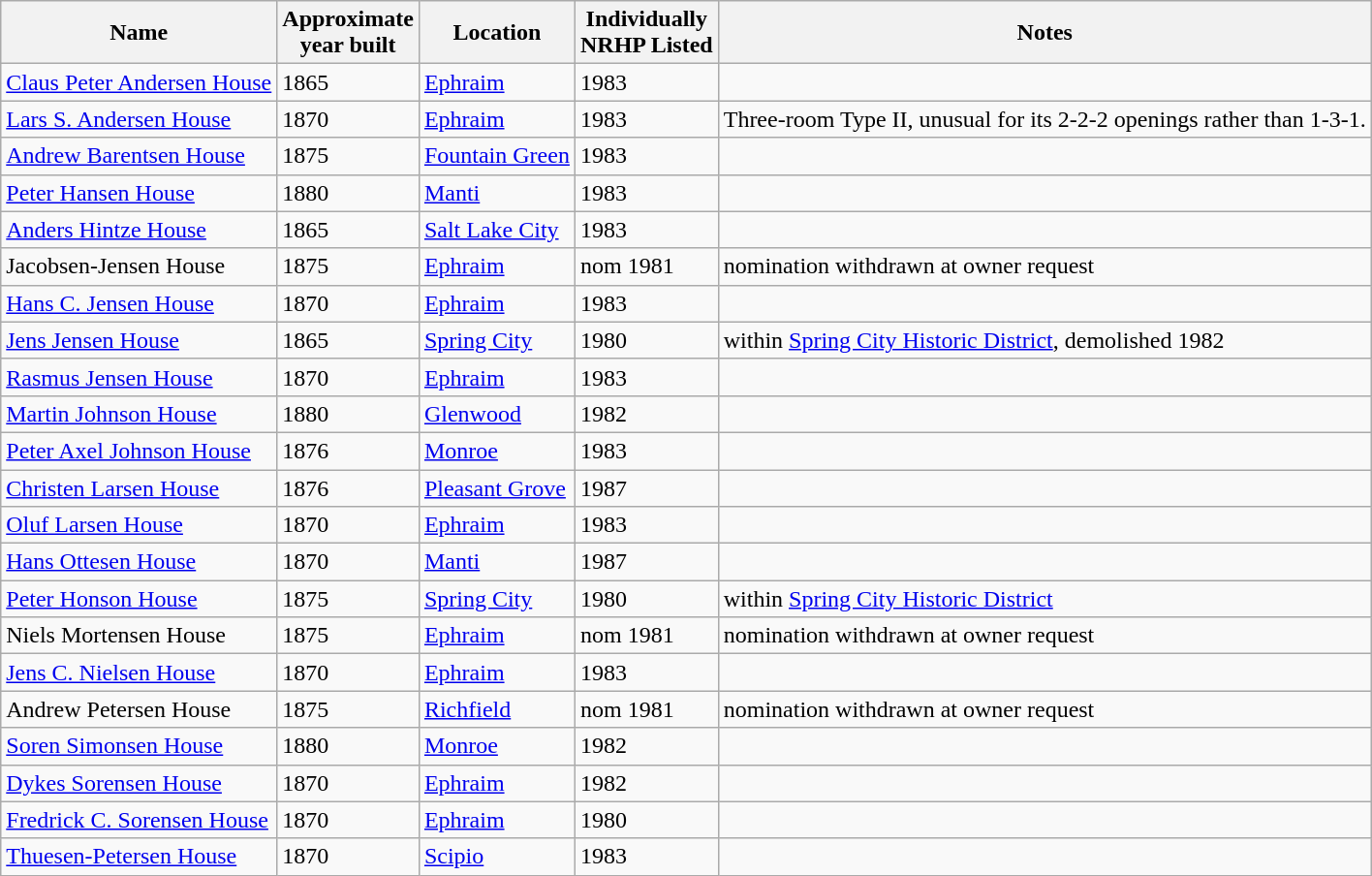<table class="wikitable sortable">
<tr>
<th>Name</th>
<th>Approximate<br>year built</th>
<th>Location</th>
<th>Individually<br>NRHP Listed</th>
<th>Notes</th>
</tr>
<tr>
<td><a href='#'>Claus Peter Andersen House</a></td>
<td>1865</td>
<td><a href='#'>Ephraim</a></td>
<td>1983</td>
<td></td>
</tr>
<tr>
<td><a href='#'>Lars S. Andersen House</a></td>
<td>1870</td>
<td><a href='#'>Ephraim</a></td>
<td>1983</td>
<td>Three-room Type II, unusual for its 2-2-2 openings rather than 1-3-1.</td>
</tr>
<tr>
<td><a href='#'>Andrew Barentsen House</a></td>
<td>1875</td>
<td><a href='#'>Fountain Green</a></td>
<td>1983</td>
<td></td>
</tr>
<tr>
<td><a href='#'>Peter Hansen House</a></td>
<td>1880</td>
<td><a href='#'>Manti</a></td>
<td>1983</td>
<td></td>
</tr>
<tr>
<td><a href='#'>Anders Hintze House</a></td>
<td>1865</td>
<td><a href='#'>Salt Lake City</a></td>
<td>1983</td>
<td></td>
</tr>
<tr>
<td>Jacobsen-Jensen House</td>
<td>1875</td>
<td><a href='#'>Ephraim</a></td>
<td>nom 1981</td>
<td>nomination withdrawn at owner request</td>
</tr>
<tr>
<td><a href='#'>Hans C. Jensen House</a></td>
<td>1870</td>
<td><a href='#'>Ephraim</a></td>
<td>1983</td>
<td></td>
</tr>
<tr>
<td><a href='#'>Jens Jensen House</a></td>
<td>1865</td>
<td><a href='#'>Spring City</a></td>
<td>1980</td>
<td>within <a href='#'>Spring City Historic District</a>, demolished 1982</td>
</tr>
<tr>
<td><a href='#'>Rasmus Jensen House</a></td>
<td>1870</td>
<td><a href='#'>Ephraim</a></td>
<td>1983</td>
<td></td>
</tr>
<tr>
<td><a href='#'>Martin Johnson House</a></td>
<td>1880</td>
<td><a href='#'>Glenwood</a></td>
<td>1982</td>
<td></td>
</tr>
<tr>
<td><a href='#'>Peter Axel Johnson House</a></td>
<td>1876</td>
<td><a href='#'>Monroe</a></td>
<td>1983</td>
<td></td>
</tr>
<tr>
<td><a href='#'>Christen Larsen House</a></td>
<td>1876</td>
<td><a href='#'>Pleasant Grove</a></td>
<td>1987</td>
<td></td>
</tr>
<tr>
<td><a href='#'>Oluf Larsen House</a></td>
<td>1870</td>
<td><a href='#'>Ephraim</a></td>
<td>1983</td>
<td></td>
</tr>
<tr>
<td><a href='#'>Hans Ottesen House</a></td>
<td>1870</td>
<td><a href='#'>Manti</a></td>
<td>1987</td>
<td></td>
</tr>
<tr>
<td><a href='#'>Peter Honson House</a></td>
<td>1875</td>
<td><a href='#'>Spring City</a></td>
<td>1980</td>
<td>within <a href='#'>Spring City Historic District</a></td>
</tr>
<tr>
<td>Niels Mortensen House</td>
<td>1875</td>
<td><a href='#'>Ephraim</a></td>
<td>nom 1981</td>
<td>nomination withdrawn at owner request</td>
</tr>
<tr>
<td><a href='#'>Jens C. Nielsen House</a></td>
<td>1870</td>
<td><a href='#'>Ephraim</a></td>
<td>1983</td>
<td></td>
</tr>
<tr>
<td>Andrew Petersen House</td>
<td>1875</td>
<td><a href='#'>Richfield</a></td>
<td>nom 1981</td>
<td>nomination withdrawn at owner request</td>
</tr>
<tr>
<td><a href='#'>Soren Simonsen House</a></td>
<td>1880</td>
<td><a href='#'>Monroe</a></td>
<td>1982</td>
<td></td>
</tr>
<tr>
<td><a href='#'>Dykes Sorensen House</a></td>
<td>1870</td>
<td><a href='#'>Ephraim</a></td>
<td>1982</td>
<td></td>
</tr>
<tr>
<td><a href='#'>Fredrick C. Sorensen House</a></td>
<td>1870</td>
<td><a href='#'>Ephraim</a></td>
<td>1980</td>
<td></td>
</tr>
<tr>
<td><a href='#'>Thuesen-Petersen House</a></td>
<td>1870</td>
<td><a href='#'>Scipio</a></td>
<td>1983</td>
<td></td>
</tr>
</table>
